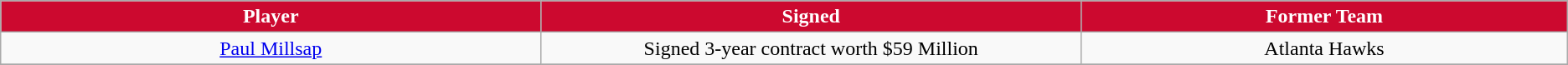<table class="wikitable sortable sortable" style="text-align: center;">
<tr>
<th style="background:#cc092f; color:white" width="10%">Player</th>
<th style="background:#cc092f; color:white" width="10%">Signed</th>
<th style="background:#cc092f; color:white" width="9%">Former Team</th>
</tr>
<tr>
<td><a href='#'>Paul Millsap</a></td>
<td>Signed 3-year contract worth $59 Million</td>
<td>Atlanta Hawks</td>
</tr>
<tr>
</tr>
</table>
